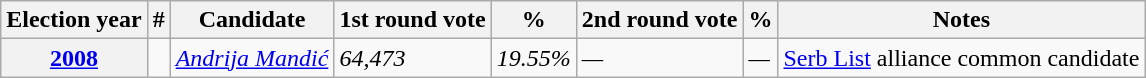<table class="wikitable">
<tr>
<th>Election year</th>
<th>#</th>
<th>Candidate</th>
<th>1st round vote</th>
<th>%</th>
<th>2nd round vote</th>
<th>%</th>
<th>Notes</th>
</tr>
<tr>
<th><a href='#'>2008</a></th>
<td></td>
<td><em><a href='#'>Andrija Mandić</a></em></td>
<td><em>64,473</em></td>
<td><em>19.55%</em></td>
<td><em>—</em></td>
<td><em>—</em></td>
<td><a href='#'>Serb List</a> alliance common candidate</td>
</tr>
</table>
